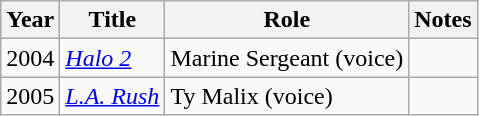<table class="wikitable sortable">
<tr>
<th>Year</th>
<th>Title</th>
<th>Role</th>
<th>Notes</th>
</tr>
<tr>
<td>2004</td>
<td><em><a href='#'>Halo 2</a></em></td>
<td>Marine Sergeant (voice)</td>
<td></td>
</tr>
<tr>
<td>2005</td>
<td><em><a href='#'>L.A. Rush</a></em></td>
<td>Ty Malix (voice)</td>
<td></td>
</tr>
</table>
